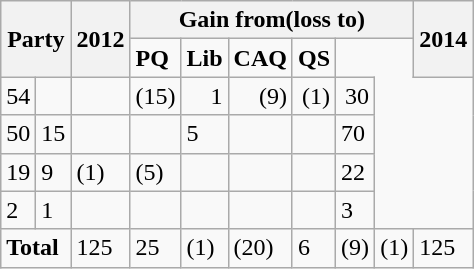<table class="wikitable">
<tr>
<th rowspan="2" colspan="2"><strong>Party</strong></th>
<th rowspan="2"><strong>2012</strong></th>
<th colspan="6"><strong>Gain from(loss to)</strong></th>
<th rowspan="2"><strong>2014</strong></th>
</tr>
<tr>
<td><strong>PQ</strong></td>
<td><strong>Lib</strong></td>
<td><strong>CAQ</strong></td>
<td><strong>QS</strong></td>
</tr>
<tr align = "right">
<td>54</td>
<td></td>
<td></td>
<td>(15)</td>
<td>1</td>
<td>(9)</td>
<td>(1)</td>
<td>30</td>
</tr>
<tr>
<td>50</td>
<td>15</td>
<td></td>
<td></td>
<td>5</td>
<td></td>
<td></td>
<td>70</td>
</tr>
<tr>
<td>19</td>
<td>9</td>
<td>(1)</td>
<td>(5)</td>
<td></td>
<td></td>
<td></td>
<td>22</td>
</tr>
<tr>
<td>2</td>
<td>1</td>
<td></td>
<td></td>
<td></td>
<td></td>
<td></td>
<td>3</td>
</tr>
<tr>
<td colspan=2 align="left"><strong>Total</strong></td>
<td>125</td>
<td>25</td>
<td>(1)</td>
<td>(20)</td>
<td>6</td>
<td>(9)</td>
<td>(1)</td>
<td>125</td>
</tr>
</table>
